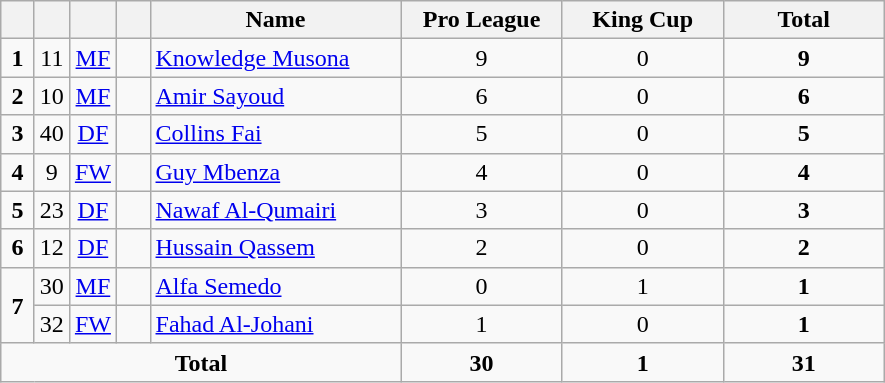<table class="wikitable" style="text-align:center">
<tr>
<th width=15></th>
<th width=15></th>
<th width=15></th>
<th width=15></th>
<th width=160>Name</th>
<th width=100>Pro League</th>
<th width=100>King Cup</th>
<th width=100>Total</th>
</tr>
<tr>
<td><strong>1</strong></td>
<td>11</td>
<td><a href='#'>MF</a></td>
<td></td>
<td align=left><a href='#'>Knowledge Musona</a></td>
<td>9</td>
<td>0</td>
<td><strong>9</strong></td>
</tr>
<tr>
<td><strong>2</strong></td>
<td>10</td>
<td><a href='#'>MF</a></td>
<td></td>
<td align=left><a href='#'>Amir Sayoud</a></td>
<td>6</td>
<td>0</td>
<td><strong>6</strong></td>
</tr>
<tr>
<td><strong>3</strong></td>
<td>40</td>
<td><a href='#'>DF</a></td>
<td></td>
<td align=left><a href='#'>Collins Fai</a></td>
<td>5</td>
<td>0</td>
<td><strong>5</strong></td>
</tr>
<tr>
<td><strong>4</strong></td>
<td>9</td>
<td><a href='#'>FW</a></td>
<td></td>
<td align=left><a href='#'>Guy Mbenza</a></td>
<td>4</td>
<td>0</td>
<td><strong>4</strong></td>
</tr>
<tr>
<td><strong>5</strong></td>
<td>23</td>
<td><a href='#'>DF</a></td>
<td></td>
<td align=left><a href='#'>Nawaf Al-Qumairi</a></td>
<td>3</td>
<td>0</td>
<td><strong>3</strong></td>
</tr>
<tr>
<td><strong>6</strong></td>
<td>12</td>
<td><a href='#'>DF</a></td>
<td></td>
<td align=left><a href='#'>Hussain Qassem</a></td>
<td>2</td>
<td>0</td>
<td><strong>2</strong></td>
</tr>
<tr>
<td rowspan=2><strong>7</strong></td>
<td>30</td>
<td><a href='#'>MF</a></td>
<td></td>
<td align=left><a href='#'>Alfa Semedo</a></td>
<td>0</td>
<td>1</td>
<td><strong>1</strong></td>
</tr>
<tr>
<td>32</td>
<td><a href='#'>FW</a></td>
<td></td>
<td align=left><a href='#'>Fahad Al-Johani</a></td>
<td>1</td>
<td>0</td>
<td><strong>1</strong></td>
</tr>
<tr>
<td colspan=5><strong>Total</strong></td>
<td><strong>30</strong></td>
<td><strong>1</strong></td>
<td><strong>31</strong></td>
</tr>
</table>
